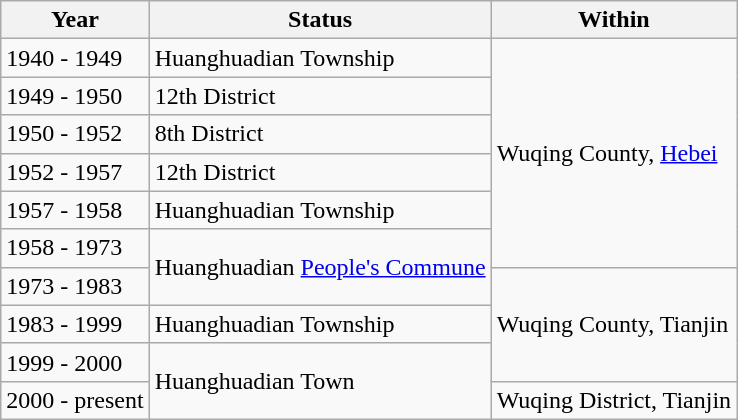<table class="wikitable">
<tr>
<th>Year</th>
<th>Status</th>
<th>Within</th>
</tr>
<tr>
<td>1940 - 1949</td>
<td>Huanghuadian Township</td>
<td rowspan="6">Wuqing County, <a href='#'>Hebei</a></td>
</tr>
<tr>
<td>1949 - 1950</td>
<td>12th District</td>
</tr>
<tr>
<td>1950 - 1952</td>
<td>8th District</td>
</tr>
<tr>
<td>1952 - 1957</td>
<td>12th District</td>
</tr>
<tr>
<td>1957 - 1958</td>
<td>Huanghuadian Township</td>
</tr>
<tr>
<td>1958 - 1973</td>
<td rowspan="2">Huanghuadian <a href='#'>People's Commune</a></td>
</tr>
<tr>
<td>1973 - 1983</td>
<td rowspan="3">Wuqing County, Tianjin</td>
</tr>
<tr>
<td>1983 - 1999</td>
<td>Huanghuadian Township</td>
</tr>
<tr>
<td>1999 - 2000</td>
<td rowspan="2">Huanghuadian Town</td>
</tr>
<tr>
<td>2000 - present</td>
<td>Wuqing District, Tianjin</td>
</tr>
</table>
